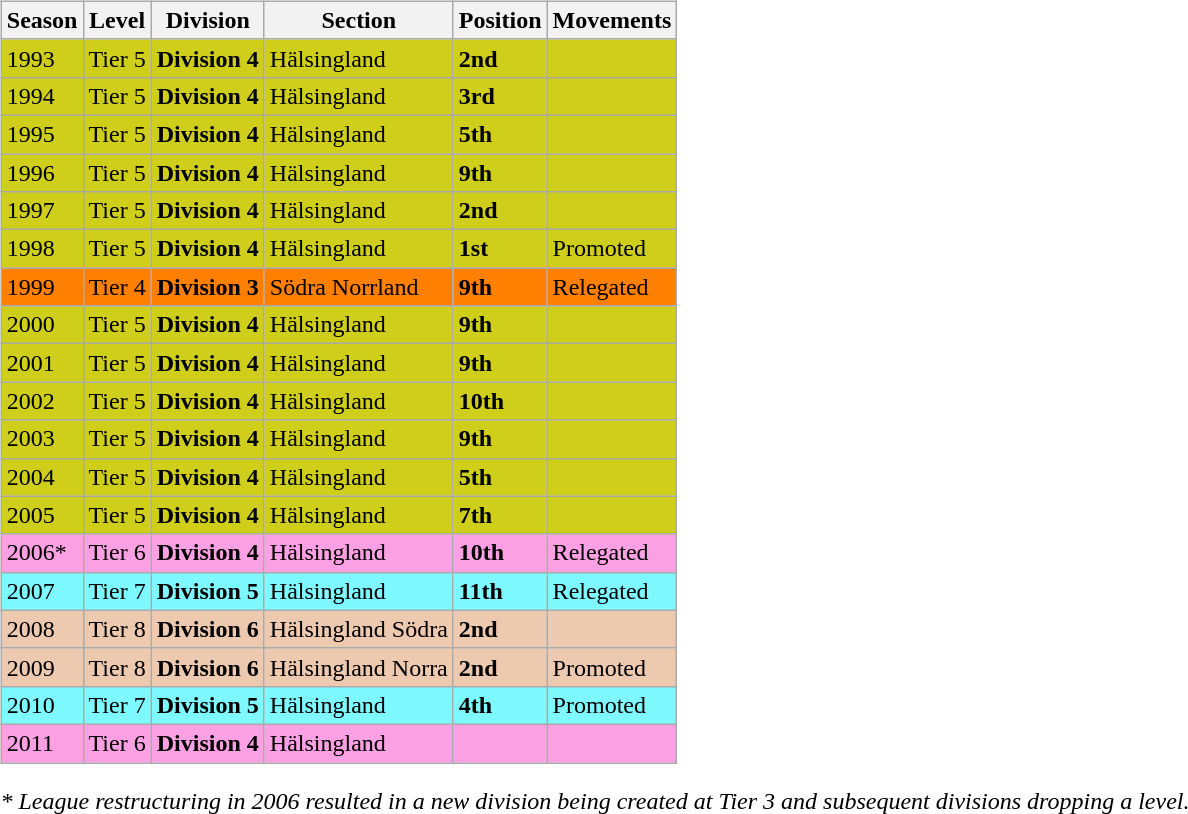<table>
<tr>
<td valign="top" width=0%><br><table class="wikitable">
<tr style="background:#f0f6fa;">
<th><strong>Season</strong></th>
<th><strong>Level</strong></th>
<th><strong>Division</strong></th>
<th><strong>Section</strong></th>
<th><strong>Position</strong></th>
<th><strong>Movements</strong></th>
</tr>
<tr>
<td style="background:#CECE1B;">1993</td>
<td style="background:#CECE1B;">Tier 5</td>
<td style="background:#CECE1B;"><strong>Division 4</strong></td>
<td style="background:#CECE1B;">Hälsingland</td>
<td style="background:#CECE1B;"><strong>2nd</strong></td>
<td style="background:#CECE1B;"></td>
</tr>
<tr>
<td style="background:#CECE1B;">1994</td>
<td style="background:#CECE1B;">Tier 5</td>
<td style="background:#CECE1B;"><strong>Division 4</strong></td>
<td style="background:#CECE1B;">Hälsingland</td>
<td style="background:#CECE1B;"><strong>3rd</strong></td>
<td style="background:#CECE1B;"></td>
</tr>
<tr>
<td style="background:#CECE1B;">1995</td>
<td style="background:#CECE1B;">Tier 5</td>
<td style="background:#CECE1B;"><strong>Division 4</strong></td>
<td style="background:#CECE1B;">Hälsingland</td>
<td style="background:#CECE1B;"><strong>5th</strong></td>
<td style="background:#CECE1B;"></td>
</tr>
<tr>
<td style="background:#CECE1B;">1996</td>
<td style="background:#CECE1B;">Tier 5</td>
<td style="background:#CECE1B;"><strong>Division 4</strong></td>
<td style="background:#CECE1B;">Hälsingland</td>
<td style="background:#CECE1B;"><strong>9th</strong></td>
<td style="background:#CECE1B;"></td>
</tr>
<tr>
<td style="background:#CECE1B;">1997</td>
<td style="background:#CECE1B;">Tier 5</td>
<td style="background:#CECE1B;"><strong>Division 4</strong></td>
<td style="background:#CECE1B;">Hälsingland</td>
<td style="background:#CECE1B;"><strong>2nd</strong></td>
<td style="background:#CECE1B;"></td>
</tr>
<tr>
<td style="background:#CECE1B;">1998</td>
<td style="background:#CECE1B;">Tier 5</td>
<td style="background:#CECE1B;"><strong>Division 4</strong></td>
<td style="background:#CECE1B;">Hälsingland</td>
<td style="background:#CECE1B;"><strong>1st</strong></td>
<td style="background:#CECE1B;">Promoted</td>
</tr>
<tr>
<td style="background:#FF7F00;">1999</td>
<td style="background:#FF7F00;">Tier 4</td>
<td style="background:#FF7F00;"><strong>Division 3</strong></td>
<td style="background:#FF7F00;">Södra Norrland</td>
<td style="background:#FF7F00;"><strong>9th</strong></td>
<td style="background:#FF7F00;">Relegated</td>
</tr>
<tr>
<td style="background:#CECE1B;">2000</td>
<td style="background:#CECE1B;">Tier 5</td>
<td style="background:#CECE1B;"><strong>Division 4</strong></td>
<td style="background:#CECE1B;">Hälsingland</td>
<td style="background:#CECE1B;"><strong>9th</strong></td>
<td style="background:#CECE1B;"></td>
</tr>
<tr>
<td style="background:#CECE1B;">2001</td>
<td style="background:#CECE1B;">Tier 5</td>
<td style="background:#CECE1B;"><strong>Division 4</strong></td>
<td style="background:#CECE1B;">Hälsingland</td>
<td style="background:#CECE1B;"><strong>9th</strong></td>
<td style="background:#CECE1B;"></td>
</tr>
<tr>
<td style="background:#CECE1B;">2002</td>
<td style="background:#CECE1B;">Tier 5</td>
<td style="background:#CECE1B;"><strong>Division 4</strong></td>
<td style="background:#CECE1B;">Hälsingland</td>
<td style="background:#CECE1B;"><strong>10th</strong></td>
<td style="background:#CECE1B;"></td>
</tr>
<tr>
<td style="background:#CECE1B;">2003</td>
<td style="background:#CECE1B;">Tier 5</td>
<td style="background:#CECE1B;"><strong>Division 4</strong></td>
<td style="background:#CECE1B;">Hälsingland</td>
<td style="background:#CECE1B;"><strong>9th</strong></td>
<td style="background:#CECE1B;"></td>
</tr>
<tr>
<td style="background:#CECE1B;">2004</td>
<td style="background:#CECE1B;">Tier 5</td>
<td style="background:#CECE1B;"><strong>Division 4</strong></td>
<td style="background:#CECE1B;">Hälsingland</td>
<td style="background:#CECE1B;"><strong>5th</strong></td>
<td style="background:#CECE1B;"></td>
</tr>
<tr>
<td style="background:#CECE1B;">2005</td>
<td style="background:#CECE1B;">Tier 5</td>
<td style="background:#CECE1B;"><strong>Division 4</strong></td>
<td style="background:#CECE1B;">Hälsingland</td>
<td style="background:#CECE1B;"><strong>7th</strong></td>
<td style="background:#CECE1B;"></td>
</tr>
<tr>
<td style="background:#FBA0E3;">2006*</td>
<td style="background:#FBA0E3;">Tier 6</td>
<td style="background:#FBA0E3;"><strong>Division 4</strong></td>
<td style="background:#FBA0E3;">Hälsingland</td>
<td style="background:#FBA0E3;"><strong>10th</strong></td>
<td style="background:#FBA0E3;">Relegated</td>
</tr>
<tr>
<td style="background:#7DF9FF;">2007</td>
<td style="background:#7DF9FF;">Tier 7</td>
<td style="background:#7DF9FF;"><strong>Division 5</strong></td>
<td style="background:#7DF9FF;">Hälsingland</td>
<td style="background:#7DF9FF;"><strong>11th</strong></td>
<td style="background:#7DF9FF;">Relegated</td>
</tr>
<tr>
<td style="background:#EDC9AF;">2008</td>
<td style="background:#EDC9AF;">Tier 8</td>
<td style="background:#EDC9AF;"><strong>Division 6</strong></td>
<td style="background:#EDC9AF;">Hälsingland Södra</td>
<td style="background:#EDC9AF;"><strong>2nd</strong></td>
<td style="background:#EDC9AF;"></td>
</tr>
<tr>
<td style="background:#EDC9AF;">2009</td>
<td style="background:#EDC9AF;">Tier 8</td>
<td style="background:#EDC9AF;"><strong>Division 6</strong></td>
<td style="background:#EDC9AF;">Hälsingland Norra</td>
<td style="background:#EDC9AF;"><strong>2nd</strong></td>
<td style="background:#EDC9AF;">Promoted</td>
</tr>
<tr>
<td style="background:#7DF9FF;">2010</td>
<td style="background:#7DF9FF;">Tier 7</td>
<td style="background:#7DF9FF;"><strong>Division 5</strong></td>
<td style="background:#7DF9FF;">Hälsingland</td>
<td style="background:#7DF9FF;"><strong>4th</strong></td>
<td style="background:#7DF9FF;">Promoted</td>
</tr>
<tr>
<td style="background:#FBA0E3;">2011</td>
<td style="background:#FBA0E3;">Tier 6</td>
<td style="background:#FBA0E3;"><strong>Division 4</strong></td>
<td style="background:#FBA0E3;">Hälsingland</td>
<td style="background:#FBA0E3;"></td>
<td style="background:#FBA0E3;"></td>
</tr>
</table>
<em>* League restructuring in 2006 resulted in a new division being created at Tier 3 and subsequent divisions dropping a level.</em> 


</td>
</tr>
</table>
